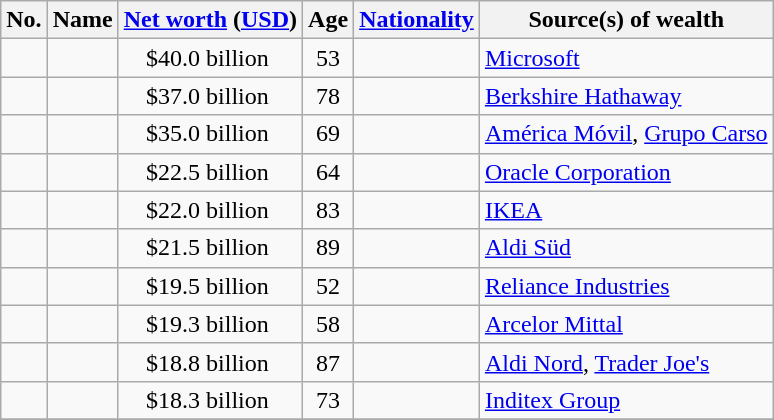<table class="wikitable sortable" border="1">
<tr>
<th>No.</th>
<th>Name</th>
<th><a href='#'>Net worth</a> (<a href='#'>USD</a>)</th>
<th>Age</th>
<th><a href='#'>Nationality</a></th>
<th>Source(s) of wealth</th>
</tr>
<tr>
<td align="center"> </td>
<td></td>
<td align="center">$40.0 billion </td>
<td align="center">53</td>
<td></td>
<td><a href='#'>Microsoft</a></td>
</tr>
<tr>
<td align="center"> </td>
<td></td>
<td align="center">$37.0 billion </td>
<td align="center">78</td>
<td></td>
<td><a href='#'>Berkshire Hathaway</a></td>
</tr>
<tr>
<td align="center"> </td>
<td></td>
<td align="center">$35.0 billion </td>
<td align="center">69</td>
<td></td>
<td><a href='#'>América Móvil</a>, <a href='#'>Grupo Carso</a></td>
</tr>
<tr>
<td align="center"> </td>
<td></td>
<td align="center">$22.5 billion </td>
<td align="center">64</td>
<td></td>
<td><a href='#'>Oracle Corporation</a></td>
</tr>
<tr>
<td align="center"> </td>
<td></td>
<td align="center">$22.0 billion </td>
<td align="center">83</td>
<td></td>
<td><a href='#'>IKEA</a></td>
</tr>
<tr>
<td align="center"> </td>
<td></td>
<td align="center">$21.5 billion </td>
<td align="center">89</td>
<td></td>
<td><a href='#'>Aldi Süd</a></td>
</tr>
<tr>
<td align="center"> </td>
<td></td>
<td align="center">$19.5 billion </td>
<td align="center">52</td>
<td></td>
<td><a href='#'>Reliance Industries</a></td>
</tr>
<tr>
<td align="center"> </td>
<td></td>
<td align="center">$19.3 billion </td>
<td align="center">58</td>
<td></td>
<td><a href='#'>Arcelor Mittal</a></td>
</tr>
<tr>
<td align="center"> </td>
<td></td>
<td align="center">$18.8 billion </td>
<td align="center">87</td>
<td></td>
<td><a href='#'>Aldi Nord</a>, <a href='#'>Trader Joe's</a></td>
</tr>
<tr>
<td align="center"> </td>
<td></td>
<td align="center">$18.3 billion </td>
<td align="center">73</td>
<td></td>
<td><a href='#'>Inditex Group</a></td>
</tr>
<tr>
</tr>
</table>
